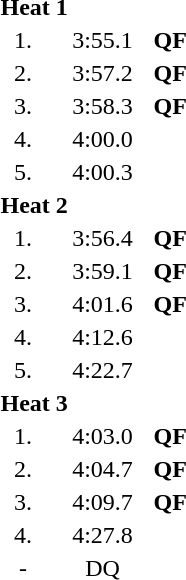<table style="text-align:center">
<tr>
<td colspan=4 align=left><strong>Heat 1</strong></td>
</tr>
<tr>
<td width=30>1.</td>
<td align=left></td>
<td width=60>3:55.1</td>
<td><strong>QF</strong></td>
</tr>
<tr>
<td>2.</td>
<td align=left></td>
<td>3:57.2</td>
<td><strong>QF</strong></td>
</tr>
<tr>
<td>3.</td>
<td align=left></td>
<td>3:58.3</td>
<td><strong>QF</strong></td>
</tr>
<tr>
<td>4.</td>
<td align=left></td>
<td>4:00.0</td>
<td></td>
</tr>
<tr>
<td>5.</td>
<td align=left></td>
<td>4:00.3</td>
<td></td>
</tr>
<tr>
<td colspan=4 align=left><strong>Heat 2</strong></td>
</tr>
<tr>
<td>1.</td>
<td align=left></td>
<td>3:56.4</td>
<td><strong>QF</strong></td>
</tr>
<tr>
<td>2.</td>
<td align=left></td>
<td>3:59.1</td>
<td><strong>QF</strong></td>
</tr>
<tr>
<td>3.</td>
<td align=left></td>
<td>4:01.6</td>
<td><strong>QF</strong></td>
</tr>
<tr>
<td>4.</td>
<td align=left></td>
<td>4:12.6</td>
<td></td>
</tr>
<tr>
<td>5.</td>
<td align=left></td>
<td>4:22.7</td>
<td></td>
</tr>
<tr>
<td colspan=4 align=left><strong>Heat 3</strong></td>
</tr>
<tr>
<td>1.</td>
<td align=left></td>
<td>4:03.0</td>
<td><strong>QF</strong></td>
</tr>
<tr>
<td>2.</td>
<td align=left></td>
<td>4:04.7</td>
<td><strong>QF</strong></td>
</tr>
<tr>
<td>3.</td>
<td align=left></td>
<td>4:09.7</td>
<td><strong>QF</strong></td>
</tr>
<tr>
<td>4.</td>
<td align=left></td>
<td>4:27.8</td>
<td></td>
</tr>
<tr>
<td>-</td>
<td align=left></td>
<td>DQ</td>
<td></td>
</tr>
</table>
